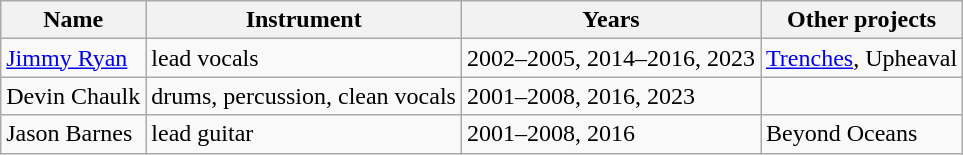<table class="wikitable">
<tr>
<th>Name</th>
<th>Instrument</th>
<th>Years</th>
<th>Other projects</th>
</tr>
<tr>
<td><a href='#'>Jimmy Ryan</a></td>
<td>lead vocals</td>
<td>2002–2005, 2014–2016, 2023</td>
<td><a href='#'>Trenches</a>, Upheaval</td>
</tr>
<tr>
<td>Devin Chaulk</td>
<td>drums, percussion, clean vocals</td>
<td>2001–2008, 2016, 2023</td>
<td></td>
</tr>
<tr>
<td>Jason Barnes</td>
<td>lead guitar</td>
<td>2001–2008, 2016</td>
<td>Beyond Oceans</td>
</tr>
</table>
